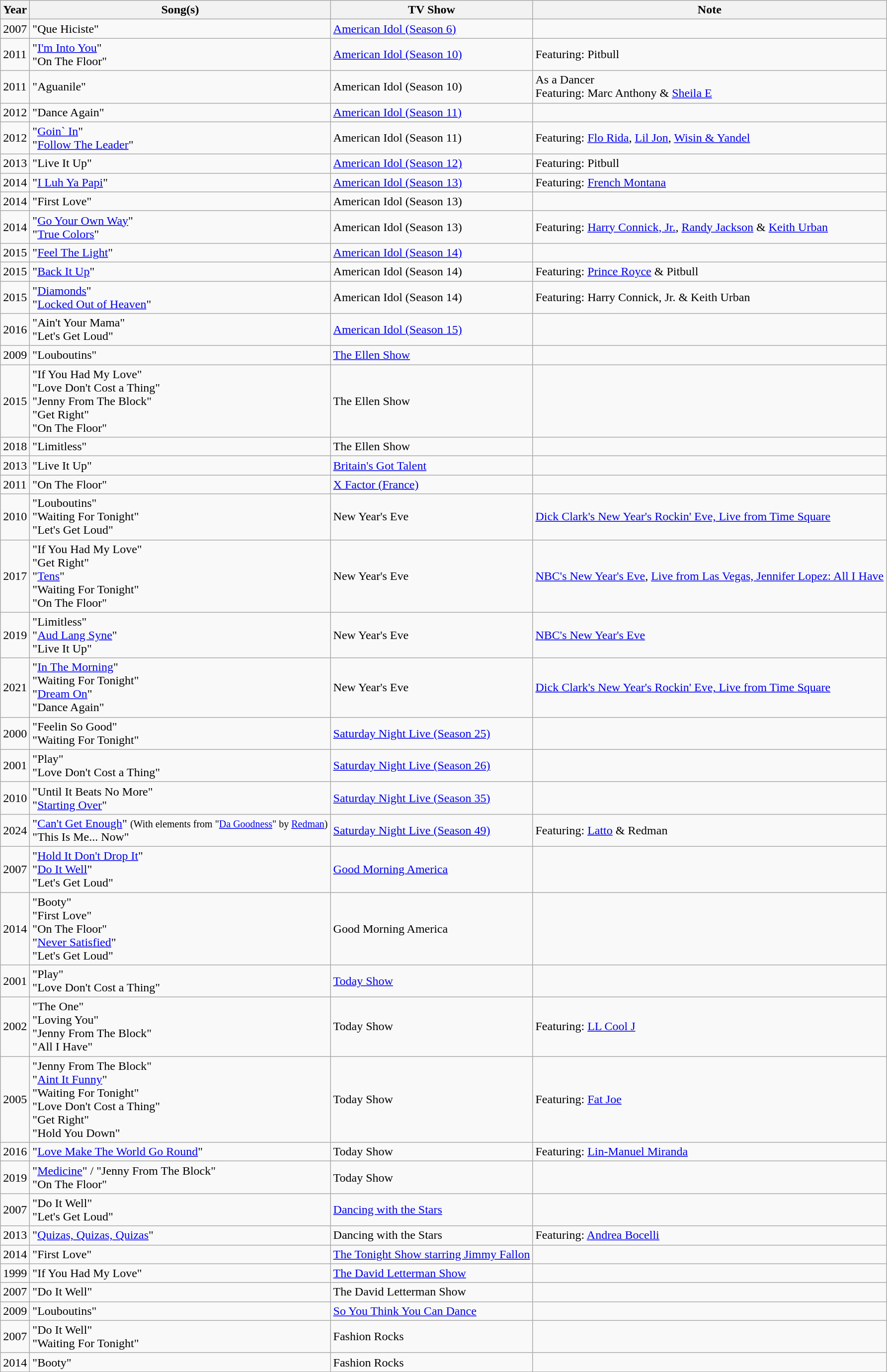<table class="wikitable sortable">
<tr>
<th>Year</th>
<th>Song(s)</th>
<th>TV Show</th>
<th>Note</th>
</tr>
<tr>
<td>2007</td>
<td>"Que Hiciste"</td>
<td><a href='#'>American Idol (Season 6)</a></td>
<td></td>
</tr>
<tr>
<td>2011</td>
<td>"<a href='#'>I'm Into You</a>"<br>"On The Floor"</td>
<td><a href='#'>American Idol (Season 10)</a></td>
<td>Featuring: Pitbull</td>
</tr>
<tr>
<td>2011</td>
<td>"Aguanile"</td>
<td>American Idol (Season 10)</td>
<td>As a Dancer<br>Featuring: Marc Anthony & <a href='#'>Sheila E</a></td>
</tr>
<tr>
<td>2012</td>
<td>"Dance Again"</td>
<td><a href='#'>American Idol (Season 11)</a></td>
<td></td>
</tr>
<tr>
<td>2012</td>
<td>"<a href='#'>Goin` In</a>"<br>"<a href='#'>Follow The Leader</a>"</td>
<td>American Idol (Season 11)</td>
<td>Featuring: <a href='#'>Flo Rida</a>, <a href='#'>Lil Jon</a>, <a href='#'>Wisin & Yandel</a></td>
</tr>
<tr>
<td>2013</td>
<td>"Live It Up"</td>
<td><a href='#'>American Idol (Season 12)</a></td>
<td>Featuring: Pitbull</td>
</tr>
<tr>
<td>2014</td>
<td>"<a href='#'>I Luh Ya Papi</a>"</td>
<td><a href='#'>American Idol (Season 13)</a></td>
<td>Featuring: <a href='#'>French Montana</a></td>
</tr>
<tr>
<td>2014</td>
<td>"First Love"</td>
<td>American Idol (Season 13)</td>
<td></td>
</tr>
<tr>
<td>2014</td>
<td>"<a href='#'>Go Your Own Way</a>"<br>"<a href='#'>True Colors</a>"</td>
<td>American Idol (Season 13)</td>
<td>Featuring: <a href='#'>Harry Connick, Jr.</a>, <a href='#'>Randy Jackson</a> & <a href='#'>Keith Urban</a></td>
</tr>
<tr>
<td>2015</td>
<td>"<a href='#'>Feel The Light</a>"</td>
<td><a href='#'>American Idol (Season 14)</a></td>
<td></td>
</tr>
<tr>
<td>2015</td>
<td>"<a href='#'>Back It Up</a>"</td>
<td>American Idol (Season 14)</td>
<td>Featuring: <a href='#'>Prince Royce</a> & Pitbull</td>
</tr>
<tr>
<td>2015</td>
<td>"<a href='#'>Diamonds</a>"<br>"<a href='#'>Locked Out of Heaven</a>"</td>
<td>American Idol (Season 14)</td>
<td>Featuring: Harry Connick, Jr. & Keith Urban</td>
</tr>
<tr>
<td>2016</td>
<td>"Ain't Your Mama"<br>"Let's Get Loud"</td>
<td><a href='#'>American Idol (Season 15)</a></td>
<td></td>
</tr>
<tr>
<td>2009</td>
<td>"Louboutins"</td>
<td><a href='#'>The Ellen Show</a></td>
<td></td>
</tr>
<tr>
<td>2015</td>
<td>"If You Had My Love"<br>"Love Don't Cost a Thing"<br>"Jenny From The Block"<br>"Get Right"<br>"On The Floor"</td>
<td>The Ellen Show</td>
<td></td>
</tr>
<tr>
<td>2018</td>
<td>"Limitless"</td>
<td>The Ellen Show</td>
<td></td>
</tr>
<tr>
<td>2013</td>
<td>"Live It Up"</td>
<td><a href='#'>Britain's Got Talent</a></td>
<td></td>
</tr>
<tr>
<td>2011</td>
<td>"On The Floor"</td>
<td><a href='#'>X Factor (France)</a></td>
<td></td>
</tr>
<tr>
<td>2010</td>
<td>"Louboutins"<br>"Waiting For Tonight"<br>"Let's Get Loud"</td>
<td>New Year's Eve</td>
<td><a href='#'>Dick Clark's New Year's Rockin' Eve, Live from Time Square</a></td>
</tr>
<tr>
<td>2017</td>
<td>"If You Had My Love"<br>"Get Right"<br>"<a href='#'>Tens</a>"<br>"Waiting For Tonight"<br>"On The Floor"</td>
<td>New Year's Eve</td>
<td><a href='#'>NBC's New Year's Eve</a>, <a href='#'>Live from Las Vegas, Jennifer Lopez: All I Have</a></td>
</tr>
<tr>
<td>2019</td>
<td>"Limitless"<br>"<a href='#'>Aud Lang Syne</a>"<br>"Live It Up"</td>
<td>New Year's Eve</td>
<td><a href='#'>NBC's New Year's Eve</a></td>
</tr>
<tr>
<td>2021</td>
<td>"<a href='#'>In The Morning</a>"<br>"Waiting For Tonight"<br>"<a href='#'>Dream On</a>"<br>"Dance Again"</td>
<td>New Year's Eve</td>
<td><a href='#'>Dick Clark's New Year's Rockin' Eve, Live from Time Square</a></td>
</tr>
<tr>
<td>2000</td>
<td>"Feelin So Good"<br>"Waiting For Tonight"</td>
<td><a href='#'>Saturday Night Live (Season 25)</a></td>
<td></td>
</tr>
<tr>
<td>2001</td>
<td>"Play"<br>"Love Don't Cost a Thing"</td>
<td><a href='#'>Saturday Night Live (Season 26)</a></td>
<td></td>
</tr>
<tr>
<td>2010</td>
<td>"Until It Beats No More"<br>"<a href='#'>Starting Over</a>"</td>
<td><a href='#'>Saturday Night Live (Season 35)</a></td>
<td></td>
</tr>
<tr>
<td>2024</td>
<td>"<a href='#'>Can't Get Enough</a>" <small>(With elements from "<a href='#'>Da Goodness</a>" by <a href='#'>Redman</a>)</small><br>"This Is Me... Now"</td>
<td><a href='#'>Saturday Night Live (Season 49)</a></td>
<td>Featuring: <a href='#'>Latto</a> & Redman</td>
</tr>
<tr>
<td>2007</td>
<td>"<a href='#'>Hold It Don't Drop It</a>"<br>"<a href='#'>Do It Well</a>"<br>"Let's Get Loud"</td>
<td><a href='#'>Good Morning America</a></td>
<td></td>
</tr>
<tr>
<td>2014</td>
<td>"Booty"<br>"First Love"<br>"On The Floor"<br>"<a href='#'>Never Satisfied</a>"<br>"Let's Get Loud"</td>
<td>Good Morning America</td>
<td></td>
</tr>
<tr>
<td>2001</td>
<td>"Play"<br>"Love Don't Cost a Thing"</td>
<td><a href='#'>Today Show</a></td>
<td></td>
</tr>
<tr>
<td>2002</td>
<td>"The One"<br>"Loving You"<br>"Jenny From The Block"<br>"All I Have"</td>
<td>Today Show</td>
<td>Featuring: <a href='#'>LL Cool J</a></td>
</tr>
<tr>
<td>2005</td>
<td>"Jenny From The Block"<br>"<a href='#'>Aint It Funny</a>"<br>"Waiting For Tonight"<br>"Love Don't Cost a Thing"<br>"Get Right"<br>"Hold You Down"</td>
<td>Today Show</td>
<td>Featuring: <a href='#'>Fat Joe</a></td>
</tr>
<tr>
<td>2016</td>
<td>"<a href='#'>Love Make The World Go Round</a>"</td>
<td>Today Show</td>
<td>Featuring: <a href='#'>Lin-Manuel Miranda</a></td>
</tr>
<tr>
<td>2019</td>
<td>"<a href='#'>Medicine</a>" / "Jenny From The Block"<br>"On The Floor"</td>
<td>Today Show</td>
<td></td>
</tr>
<tr>
<td>2007</td>
<td>"Do It Well"<br>"Let's Get Loud"</td>
<td><a href='#'>Dancing with the Stars</a></td>
<td></td>
</tr>
<tr>
<td>2013</td>
<td>"<a href='#'>Quizas, Quizas, Quizas</a>"</td>
<td>Dancing with the Stars</td>
<td>Featuring: <a href='#'>Andrea Bocelli</a></td>
</tr>
<tr>
<td>2014</td>
<td>"First Love"</td>
<td><a href='#'>The Tonight Show starring Jimmy Fallon</a></td>
<td></td>
</tr>
<tr>
<td>1999</td>
<td>"If You Had My Love"</td>
<td><a href='#'>The David Letterman Show</a></td>
<td></td>
</tr>
<tr>
<td>2007</td>
<td>"Do It Well"</td>
<td>The David Letterman Show</td>
<td></td>
</tr>
<tr>
<td>2009</td>
<td>"Louboutins"</td>
<td><a href='#'>So You Think You Can Dance</a></td>
<td></td>
</tr>
<tr>
<td>2007</td>
<td>"Do It Well"<br>"Waiting For Tonight"</td>
<td>Fashion Rocks</td>
<td></td>
</tr>
<tr>
<td>2014</td>
<td>"Booty"</td>
<td>Fashion Rocks</td>
<td></td>
</tr>
</table>
